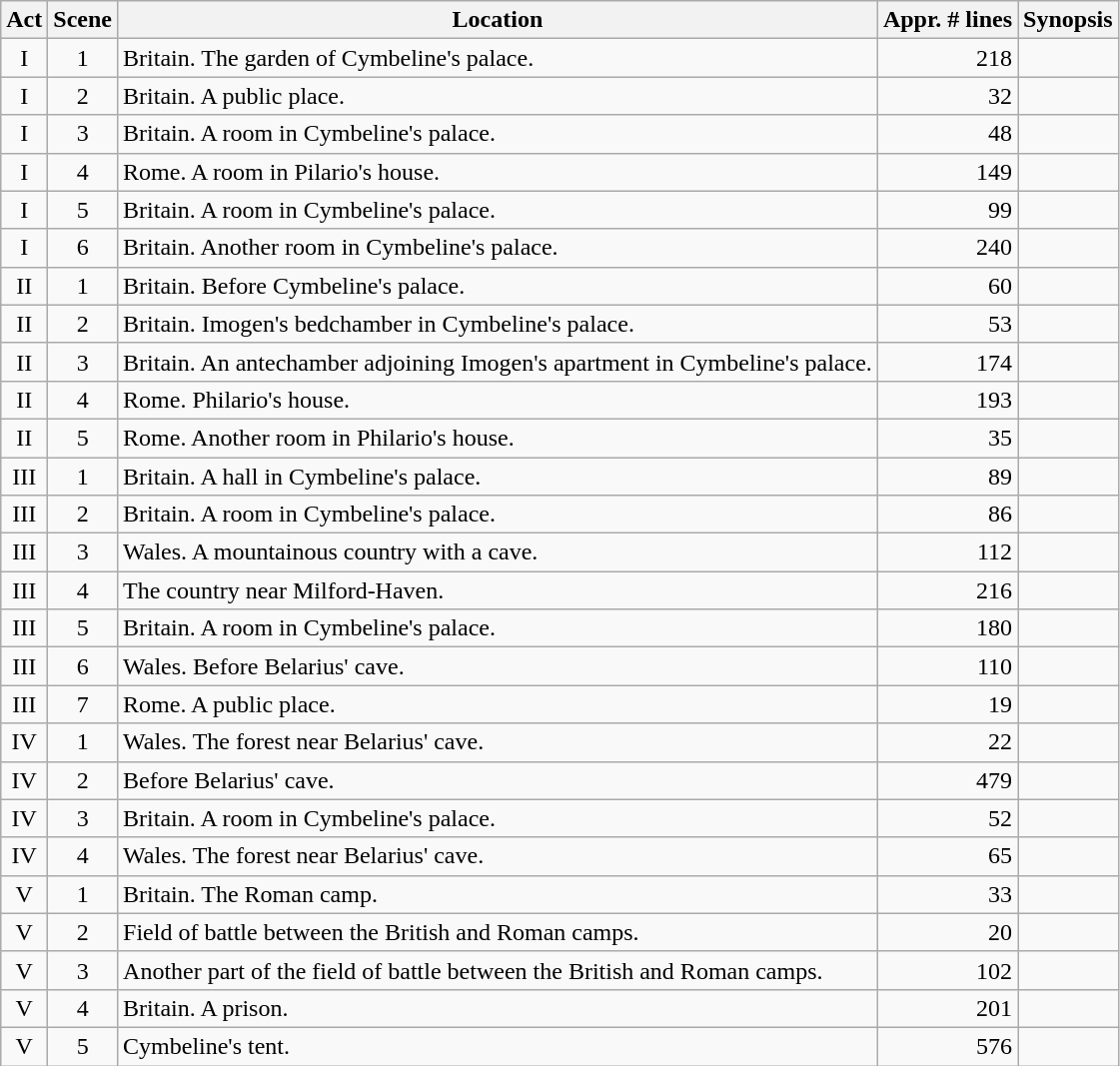<table class="wikitable">
<tr>
<th>Act</th>
<th data-sort-type="number">Scene</th>
<th>Location</th>
<th data-sort-type="number">Appr. # lines</th>
<th>Synopsis</th>
</tr>
<tr>
<td style="text-align:center;">I</td>
<td style="text-align:center;">1</td>
<td>Britain. The garden of Cymbeline's palace.</td>
<td style="text-align:right;">218</td>
<td></td>
</tr>
<tr>
<td style="text-align:center;">I</td>
<td style="text-align:center;">2</td>
<td>Britain. A public place.</td>
<td style="text-align:right;">32</td>
<td></td>
</tr>
<tr>
<td style="text-align:center;">I</td>
<td style="text-align:center;">3</td>
<td>Britain. A room in Cymbeline's palace.</td>
<td style="text-align:right;">48</td>
<td></td>
</tr>
<tr>
<td style="text-align:center;">I</td>
<td style="text-align:center;">4</td>
<td>Rome. A room in Pilario's house.</td>
<td style="text-align:right;">149</td>
<td></td>
</tr>
<tr>
<td style="text-align:center;">I</td>
<td style="text-align:center;">5</td>
<td>Britain. A room in Cymbeline's palace.</td>
<td style="text-align:right;">99</td>
<td></td>
</tr>
<tr>
<td style="text-align:center;">I</td>
<td style="text-align:center;">6</td>
<td>Britain. Another room in Cymbeline's palace.</td>
<td style="text-align:right;">240</td>
<td></td>
</tr>
<tr>
<td style="text-align:center;">II</td>
<td style="text-align:center;">1</td>
<td>Britain. Before Cymbeline's palace.</td>
<td style="text-align:right;">60</td>
<td></td>
</tr>
<tr>
<td style="text-align:center;">II</td>
<td style="text-align:center;">2</td>
<td>Britain. Imogen's bedchamber in Cymbeline's palace.</td>
<td style="text-align:right;">53</td>
<td></td>
</tr>
<tr>
<td style="text-align:center;">II</td>
<td style="text-align:center;">3</td>
<td>Britain. An antechamber adjoining Imogen's apartment in Cymbeline's palace.</td>
<td style="text-align:right;">174</td>
<td></td>
</tr>
<tr>
<td style="text-align:center;">II</td>
<td style="text-align:center;">4</td>
<td>Rome. Philario's house.</td>
<td style="text-align:right;">193</td>
<td></td>
</tr>
<tr>
<td style="text-align:center;">II</td>
<td style="text-align:center;">5</td>
<td>Rome. Another room in Philario's house.</td>
<td style="text-align:right;">35</td>
<td></td>
</tr>
<tr>
<td style="text-align:center;">III</td>
<td style="text-align:center;">1</td>
<td>Britain. A hall in Cymbeline's palace.</td>
<td style="text-align:right;">89</td>
<td></td>
</tr>
<tr>
<td style="text-align:center;">III</td>
<td style="text-align:center;">2</td>
<td>Britain. A room in Cymbeline's palace.</td>
<td style="text-align:right;">86</td>
<td></td>
</tr>
<tr>
<td style="text-align:center;">III</td>
<td style="text-align:center;">3</td>
<td>Wales. A mountainous country with a cave.</td>
<td style="text-align:right;">112</td>
<td></td>
</tr>
<tr>
<td style="text-align:center;">III</td>
<td style="text-align:center;">4</td>
<td>The country near Milford-Haven.</td>
<td style="text-align:right;">216</td>
<td></td>
</tr>
<tr>
<td style="text-align:center;">III</td>
<td style="text-align:center;">5</td>
<td>Britain. A room in Cymbeline's palace.</td>
<td style="text-align:right;">180</td>
<td></td>
</tr>
<tr>
<td style="text-align:center;">III</td>
<td style="text-align:center;">6</td>
<td>Wales. Before Belarius' cave.</td>
<td style="text-align:right;">110</td>
<td></td>
</tr>
<tr>
<td style="text-align:center;">III</td>
<td style="text-align:center;">7</td>
<td>Rome. A public place.</td>
<td style="text-align:right;">19</td>
<td></td>
</tr>
<tr>
<td style="text-align:center;">IV</td>
<td style="text-align:center;">1</td>
<td>Wales. The forest near Belarius' cave.</td>
<td style="text-align:right;">22</td>
<td></td>
</tr>
<tr>
<td style="text-align:center;">IV</td>
<td style="text-align:center;">2</td>
<td>Before Belarius' cave.</td>
<td style="text-align:right;">479</td>
<td></td>
</tr>
<tr>
<td style="text-align:center;">IV</td>
<td style="text-align:center;">3</td>
<td>Britain. A room in Cymbeline's palace.</td>
<td style="text-align:right;">52</td>
<td></td>
</tr>
<tr>
<td style="text-align:center;">IV</td>
<td style="text-align:center;">4</td>
<td>Wales. The forest near Belarius' cave.</td>
<td style="text-align:right;">65</td>
<td></td>
</tr>
<tr>
<td style="text-align:center;">V</td>
<td style="text-align:center;">1</td>
<td>Britain. The Roman camp.</td>
<td style="text-align:right;">33</td>
<td></td>
</tr>
<tr>
<td style="text-align:center;">V</td>
<td style="text-align:center;">2</td>
<td>Field of battle between the British and Roman camps.</td>
<td style="text-align:right;">20</td>
<td></td>
</tr>
<tr>
<td style="text-align:center;">V</td>
<td style="text-align:center;">3</td>
<td>Another part of the field of battle between the British and Roman camps.</td>
<td style="text-align:right;">102</td>
<td></td>
</tr>
<tr>
<td style="text-align:center;">V</td>
<td style="text-align:center;">4</td>
<td>Britain. A prison.</td>
<td style="text-align:right;">201</td>
<td></td>
</tr>
<tr>
<td style="text-align:center;">V</td>
<td style="text-align:center;">5</td>
<td>Cymbeline's tent.</td>
<td style="text-align:right;">576</td>
<td></td>
</tr>
</table>
